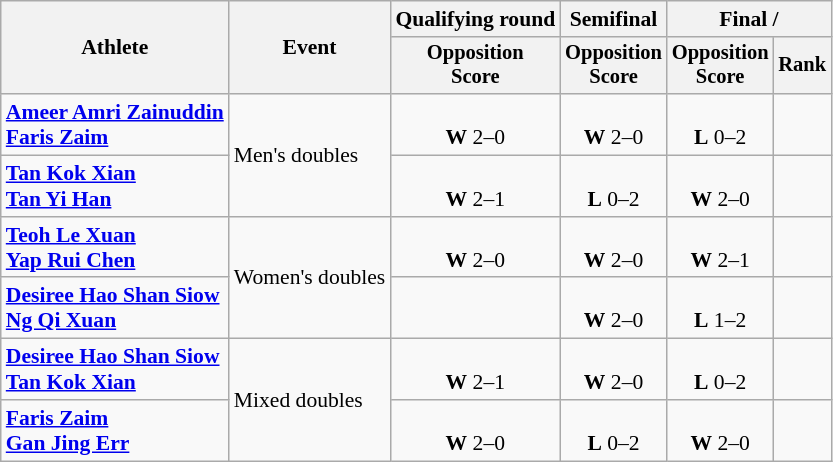<table class=wikitable style=font-size:90%;text-align:center>
<tr>
<th rowspan=2>Athlete</th>
<th rowspan=2>Event</th>
<th>Qualifying round</th>
<th>Semifinal</th>
<th colspan=2>Final / </th>
</tr>
<tr style=font-size:95%>
<th>Opposition<br>Score</th>
<th>Opposition<br>Score</th>
<th>Opposition<br>Score</th>
<th>Rank</th>
</tr>
<tr>
<td align=left><strong><a href='#'>Ameer Amri Zainuddin</a><br><a href='#'>Faris Zaim</a></strong></td>
<td align=left rowspan=2>Men's doubles</td>
<td><br><strong>W</strong> 2–0</td>
<td><br><strong>W</strong> 2–0</td>
<td><br><strong>L</strong> 0–2</td>
<td></td>
</tr>
<tr>
<td align=left><strong><a href='#'>Tan Kok Xian</a><br><a href='#'>Tan Yi Han</a></strong></td>
<td><br><strong>W</strong> 2–1</td>
<td><br><strong>L</strong> 0–2</td>
<td><br><strong>W</strong> 2–0</td>
<td></td>
</tr>
<tr>
<td align=left><strong><a href='#'>Teoh Le Xuan</a><br><a href='#'>Yap Rui Chen</a></strong></td>
<td align=left rowspan=2>Women's doubles</td>
<td><br><strong>W</strong> 2–0</td>
<td><br><strong>W</strong> 2–0</td>
<td><br><strong>W</strong> 2–1</td>
<td></td>
</tr>
<tr>
<td align=left><strong><a href='#'>Desiree Hao Shan Siow</a><br><a href='#'>Ng Qi Xuan</a></strong></td>
<td></td>
<td><br><strong>W</strong> 2–0</td>
<td><br><strong>L</strong> 1–2</td>
<td></td>
</tr>
<tr>
<td align=left><strong><a href='#'>Desiree Hao Shan Siow</a><br><a href='#'>Tan Kok Xian</a></strong></td>
<td align=left rowspan=2>Mixed doubles</td>
<td><br><strong>W</strong> 2–1</td>
<td><br><strong>W</strong> 2–0</td>
<td><br><strong>L</strong> 0–2</td>
<td></td>
</tr>
<tr>
<td align=left><strong><a href='#'>Faris Zaim</a><br><a href='#'>Gan Jing Err</a></strong></td>
<td><br><strong>W</strong> 2–0</td>
<td><br><strong>L</strong> 0–2</td>
<td><br><strong>W</strong> 2–0</td>
<td></td>
</tr>
</table>
